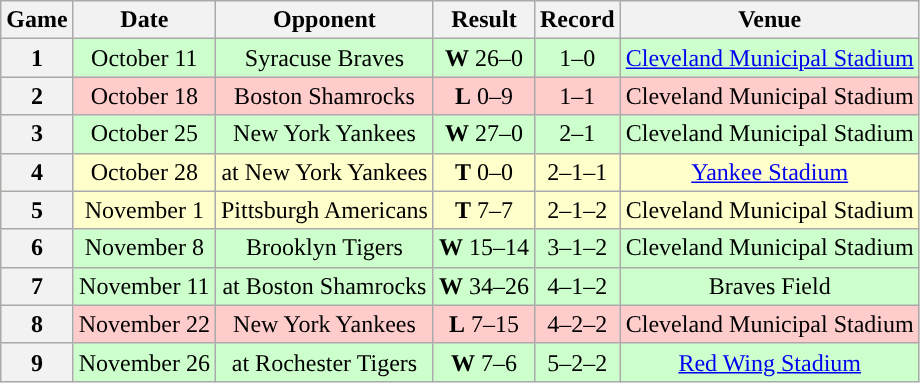<table class="wikitable" style="text-align:center">
<tr>
<th>Game</th>
<th>Date</th>
<th>Opponent</th>
<th>Result</th>
<th>Record</th>
<th>Venue</th>
</tr>
<tr style="background:#cfc">
<th>1</th>
<td>October 11</td>
<td>Syracuse Braves</td>
<td><strong>W</strong> 26–0</td>
<td>1–0</td>
<td><a href='#'>Cleveland Municipal Stadium</a></td>
</tr>
<tr style="background:#fcc">
<th>2</th>
<td>October 18</td>
<td>Boston Shamrocks</td>
<td><strong>L</strong> 0–9</td>
<td>1–1</td>
<td>Cleveland Municipal Stadium</td>
</tr>
<tr style="background:#cfc">
<th>3</th>
<td>October 25</td>
<td>New York Yankees</td>
<td><strong>W</strong> 27–0</td>
<td>2–1</td>
<td>Cleveland Municipal Stadium</td>
</tr>
<tr style="background:#ffc">
<th>4</th>
<td>October 28</td>
<td>at New York Yankees</td>
<td><strong>T</strong> 0–0</td>
<td>2–1–1</td>
<td><a href='#'>Yankee Stadium</a></td>
</tr>
<tr style="background:#ffc">
<th>5</th>
<td>November 1</td>
<td>Pittsburgh Americans</td>
<td><strong>T</strong> 7–7</td>
<td>2–1–2</td>
<td>Cleveland Municipal Stadium</td>
</tr>
<tr style="background:#cfc">
<th>6</th>
<td>November 8</td>
<td>Brooklyn Tigers</td>
<td><strong>W</strong> 15–14</td>
<td>3–1–2</td>
<td>Cleveland Municipal Stadium</td>
</tr>
<tr style="background:#cfc">
<th>7</th>
<td>November 11</td>
<td>at Boston Shamrocks</td>
<td><strong>W</strong> 34–26</td>
<td>4–1–2</td>
<td>Braves Field</td>
</tr>
<tr style="background:#fcc">
<th>8</th>
<td>November 22</td>
<td>New York Yankees</td>
<td><strong>L</strong> 7–15</td>
<td>4–2–2</td>
<td>Cleveland Municipal Stadium</td>
</tr>
<tr style="background:#cfc">
<th>9</th>
<td>November 26</td>
<td>at Rochester Tigers</td>
<td><strong>W</strong> 7–6</td>
<td>5–2–2</td>
<td><a href='#'>Red Wing Stadium</a></td>
</tr>
</table>
